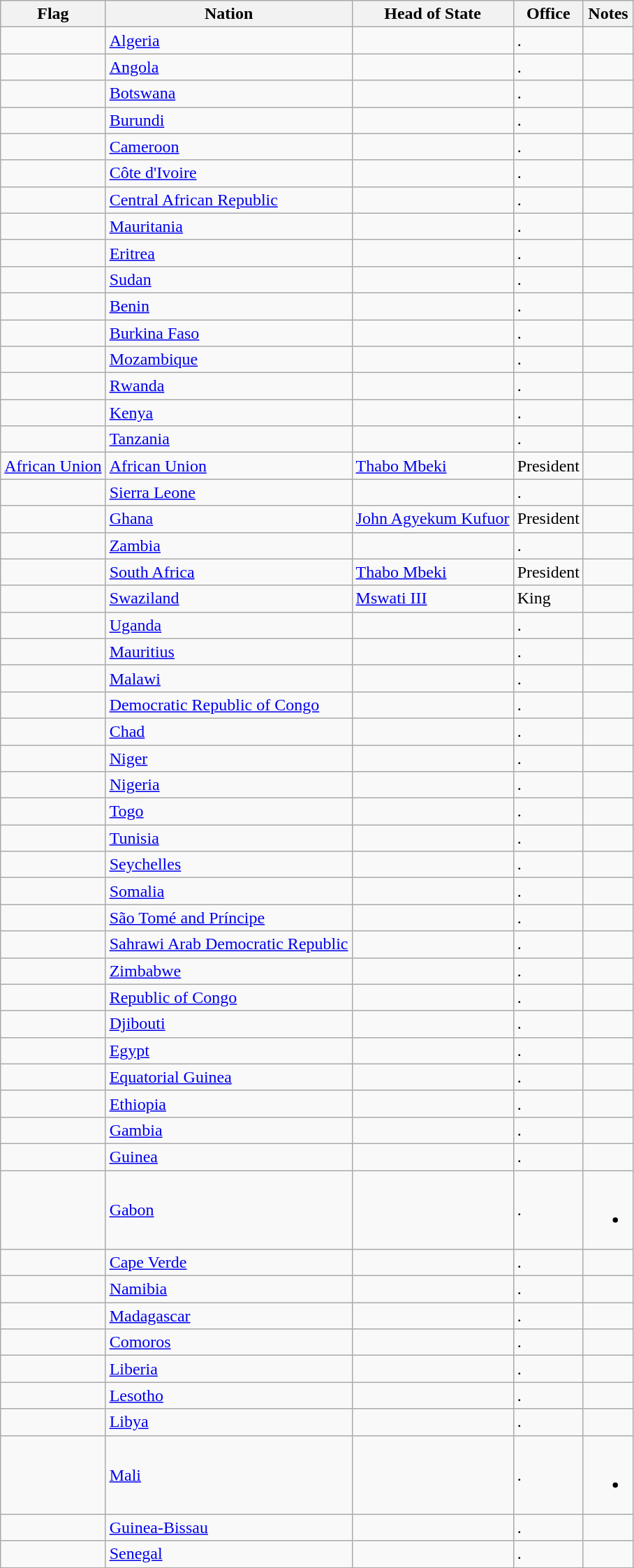<table class="wikitable sortable">
<tr>
<th>Flag</th>
<th>Nation</th>
<th>Head of State</th>
<th>Office</th>
<th>Notes</th>
</tr>
<tr>
<td></td>
<td><a href='#'>Algeria</a></td>
<td></td>
<td>.</td>
<td></td>
</tr>
<tr>
<td></td>
<td><a href='#'>Angola</a></td>
<td></td>
<td>.</td>
<td></td>
</tr>
<tr>
<td></td>
<td><a href='#'>Botswana</a></td>
<td></td>
<td>.</td>
<td></td>
</tr>
<tr>
<td></td>
<td><a href='#'>Burundi</a></td>
<td></td>
<td>.</td>
<td></td>
</tr>
<tr>
<td></td>
<td><a href='#'>Cameroon</a></td>
<td></td>
<td>.</td>
<td></td>
</tr>
<tr>
<td></td>
<td><a href='#'>Côte d'Ivoire</a></td>
<td></td>
<td>.</td>
<td></td>
</tr>
<tr>
<td></td>
<td><a href='#'>Central African Republic</a></td>
<td></td>
<td>.</td>
<td></td>
</tr>
<tr>
<td></td>
<td><a href='#'>Mauritania</a></td>
<td></td>
<td>.</td>
<td></td>
</tr>
<tr>
<td></td>
<td><a href='#'>Eritrea</a></td>
<td></td>
<td>.</td>
<td></td>
</tr>
<tr>
<td></td>
<td><a href='#'>Sudan</a></td>
<td></td>
<td>.</td>
<td></td>
</tr>
<tr>
<td></td>
<td><a href='#'>Benin</a></td>
<td></td>
<td>.</td>
<td></td>
</tr>
<tr>
<td></td>
<td><a href='#'>Burkina Faso</a></td>
<td></td>
<td>.</td>
<td></td>
</tr>
<tr>
<td></td>
<td><a href='#'>Mozambique</a></td>
<td></td>
<td>.</td>
<td></td>
</tr>
<tr>
<td></td>
<td><a href='#'>Rwanda</a></td>
<td></td>
<td>.</td>
<td></td>
</tr>
<tr>
<td></td>
<td><a href='#'>Kenya</a></td>
<td></td>
<td>.</td>
<td></td>
</tr>
<tr>
<td></td>
<td><a href='#'>Tanzania</a></td>
<td></td>
<td>.</td>
<td></td>
</tr>
<tr>
<td><a href='#'>African Union</a></td>
<td><a href='#'>African Union</a></td>
<td><a href='#'>Thabo Mbeki</a></td>
<td>President</td>
<td></td>
</tr>
<tr>
<td></td>
<td><a href='#'>Sierra Leone</a></td>
<td></td>
<td>.</td>
<td></td>
</tr>
<tr>
<td></td>
<td><a href='#'>Ghana</a></td>
<td><a href='#'>John Agyekum Kufuor</a></td>
<td>President</td>
<td></td>
</tr>
<tr>
<td></td>
<td><a href='#'>Zambia</a></td>
<td></td>
<td>.</td>
<td></td>
</tr>
<tr>
<td></td>
<td><a href='#'>South Africa</a></td>
<td><a href='#'>Thabo Mbeki</a></td>
<td>President</td>
<td></td>
</tr>
<tr>
<td></td>
<td><a href='#'>Swaziland</a></td>
<td><a href='#'>Mswati III</a></td>
<td>King</td>
<td></td>
</tr>
<tr>
<td></td>
<td><a href='#'>Uganda</a></td>
<td></td>
<td>.</td>
<td></td>
</tr>
<tr>
<td></td>
<td><a href='#'>Mauritius</a></td>
<td></td>
<td>.</td>
<td></td>
</tr>
<tr>
<td></td>
<td><a href='#'>Malawi</a></td>
<td></td>
<td>.</td>
<td></td>
</tr>
<tr>
<td></td>
<td><a href='#'>Democratic Republic of Congo</a></td>
<td></td>
<td>.</td>
<td></td>
</tr>
<tr>
<td></td>
<td><a href='#'>Chad</a></td>
<td></td>
<td>.</td>
<td></td>
</tr>
<tr>
<td></td>
<td><a href='#'>Niger</a></td>
<td></td>
<td>.</td>
<td></td>
</tr>
<tr>
<td></td>
<td><a href='#'>Nigeria</a></td>
<td></td>
<td>.</td>
<td></td>
</tr>
<tr>
<td></td>
<td><a href='#'>Togo</a></td>
<td></td>
<td>.</td>
<td></td>
</tr>
<tr>
<td></td>
<td><a href='#'>Tunisia</a></td>
<td></td>
<td>.</td>
<td></td>
</tr>
<tr>
<td></td>
<td><a href='#'>Seychelles</a></td>
<td></td>
<td>.</td>
<td></td>
</tr>
<tr>
<td></td>
<td><a href='#'>Somalia</a></td>
<td></td>
<td>.</td>
<td></td>
</tr>
<tr>
<td></td>
<td><a href='#'>São Tomé and Príncipe</a></td>
<td></td>
<td>.</td>
<td></td>
</tr>
<tr>
<td></td>
<td><a href='#'>Sahrawi Arab Democratic Republic</a></td>
<td></td>
<td>.</td>
<td></td>
</tr>
<tr>
<td></td>
<td><a href='#'>Zimbabwe</a></td>
<td></td>
<td>.</td>
<td></td>
</tr>
<tr>
<td></td>
<td><a href='#'>Republic of Congo</a></td>
<td></td>
<td>.</td>
<td></td>
</tr>
<tr>
<td></td>
<td><a href='#'>Djibouti</a></td>
<td></td>
<td>.</td>
<td></td>
</tr>
<tr>
<td></td>
<td><a href='#'>Egypt</a></td>
<td></td>
<td>.</td>
<td></td>
</tr>
<tr>
<td></td>
<td><a href='#'>Equatorial Guinea</a></td>
<td></td>
<td>.</td>
<td></td>
</tr>
<tr>
<td></td>
<td><a href='#'>Ethiopia</a></td>
<td></td>
<td>.</td>
<td></td>
</tr>
<tr>
<td></td>
<td><a href='#'>Gambia</a></td>
<td></td>
<td>.</td>
<td></td>
</tr>
<tr>
<td></td>
<td><a href='#'>Guinea</a></td>
<td></td>
<td>.</td>
<td></td>
</tr>
<tr>
<td></td>
<td><a href='#'>Gabon</a></td>
<td></td>
<td>.</td>
<td><br><ul><li></li></ul></td>
</tr>
<tr>
<td></td>
<td><a href='#'>Cape Verde</a></td>
<td></td>
<td>.</td>
<td></td>
</tr>
<tr>
<td></td>
<td><a href='#'>Namibia</a></td>
<td></td>
<td>.</td>
<td></td>
</tr>
<tr>
<td></td>
<td><a href='#'>Madagascar</a></td>
<td></td>
<td>.</td>
<td></td>
</tr>
<tr>
<td></td>
<td><a href='#'>Comoros</a></td>
<td></td>
<td>.</td>
<td></td>
</tr>
<tr>
<td></td>
<td><a href='#'>Liberia</a></td>
<td></td>
<td>.</td>
<td></td>
</tr>
<tr>
<td></td>
<td><a href='#'>Lesotho</a></td>
<td></td>
<td>.</td>
<td></td>
</tr>
<tr>
<td></td>
<td><a href='#'>Libya</a></td>
<td></td>
<td>.</td>
<td></td>
</tr>
<tr>
<td></td>
<td><a href='#'>Mali</a></td>
<td></td>
<td>.</td>
<td><br><ul><li></li></ul></td>
</tr>
<tr>
<td></td>
<td><a href='#'>Guinea-Bissau</a></td>
<td></td>
<td>.</td>
<td></td>
</tr>
<tr>
<td></td>
<td><a href='#'>Senegal</a></td>
<td></td>
<td>.</td>
<td></td>
</tr>
<tr>
</tr>
</table>
